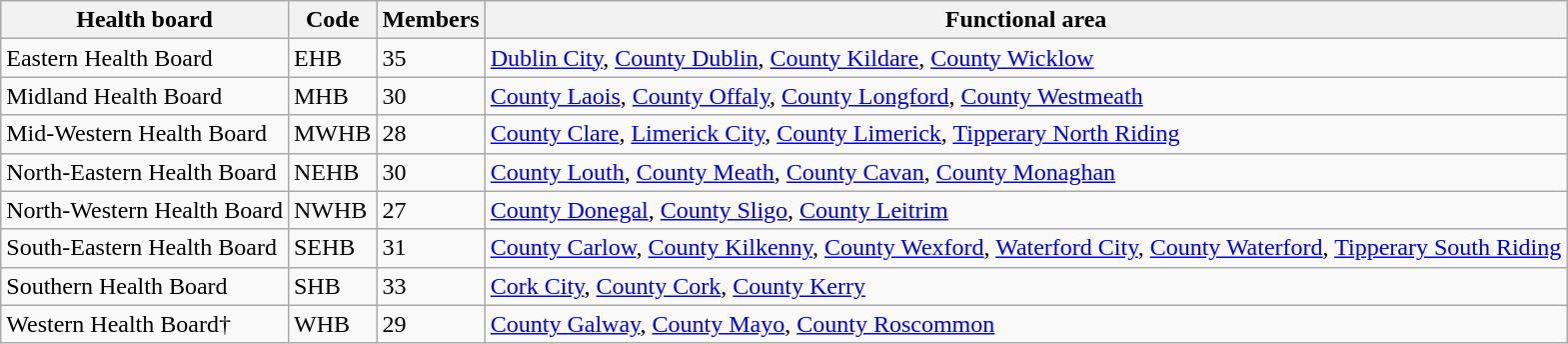<table class="wikitable">
<tr>
<th>Health board</th>
<th>Code</th>
<th>Members</th>
<th>Functional area</th>
</tr>
<tr>
<td>Eastern Health Board</td>
<td>EHB</td>
<td>35</td>
<td><a href='#'>Dublin City</a>, <a href='#'>County Dublin</a>, <a href='#'>County Kildare</a>, <a href='#'>County Wicklow</a></td>
</tr>
<tr>
<td>Midland Health Board</td>
<td>MHB</td>
<td>30</td>
<td><a href='#'>County Laois</a>, <a href='#'>County Offaly</a>, <a href='#'>County Longford</a>, <a href='#'>County Westmeath</a></td>
</tr>
<tr>
<td>Mid-Western Health Board</td>
<td>MWHB</td>
<td>28</td>
<td><a href='#'>County Clare</a>, <a href='#'>Limerick City</a>, <a href='#'>County Limerick</a>, <a href='#'>Tipperary North Riding</a></td>
</tr>
<tr>
<td>North-Eastern Health Board</td>
<td>NEHB</td>
<td>30</td>
<td><a href='#'>County Louth</a>, <a href='#'>County Meath</a>, <a href='#'>County Cavan</a>, <a href='#'>County Monaghan</a></td>
</tr>
<tr>
<td>North-Western Health Board</td>
<td>NWHB</td>
<td>27</td>
<td><a href='#'>County Donegal</a>, <a href='#'>County Sligo</a>, <a href='#'>County Leitrim</a></td>
</tr>
<tr>
<td>South-Eastern Health Board</td>
<td>SEHB</td>
<td>31</td>
<td><a href='#'>County Carlow</a>, <a href='#'>County Kilkenny</a>, <a href='#'>County Wexford</a>, <a href='#'>Waterford City</a>, <a href='#'>County Waterford</a>, <a href='#'>Tipperary South Riding</a></td>
</tr>
<tr>
<td>Southern Health Board</td>
<td>SHB</td>
<td>33</td>
<td><a href='#'>Cork City</a>, <a href='#'>County Cork</a>, <a href='#'>County Kerry</a></td>
</tr>
<tr>
<td>Western Health Board†</td>
<td>WHB</td>
<td>29</td>
<td><a href='#'>County Galway</a>, <a href='#'>County Mayo</a>, <a href='#'>County Roscommon</a></td>
</tr>
</table>
